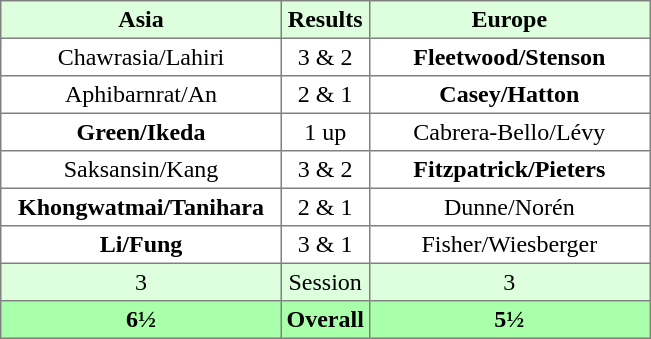<table border="1" cellpadding="3" style="border-collapse:collapse; text-align:center;">
<tr style="background:#ddffdd;">
<th width=180>Asia</th>
<th>Results</th>
<th width=180>Europe</th>
</tr>
<tr>
<td>Chawrasia/Lahiri</td>
<td>3 & 2</td>
<td><strong>Fleetwood/Stenson</strong></td>
</tr>
<tr>
<td>Aphibarnrat/An</td>
<td>2 & 1</td>
<td><strong>Casey/Hatton</strong></td>
</tr>
<tr>
<td><strong>Green/Ikeda</strong></td>
<td>1 up</td>
<td>Cabrera-Bello/Lévy</td>
</tr>
<tr>
<td>Saksansin/Kang</td>
<td>3 & 2</td>
<td><strong>Fitzpatrick/Pieters</strong></td>
</tr>
<tr>
<td><strong>Khongwatmai/Tanihara</strong></td>
<td>2 & 1</td>
<td>Dunne/Norén</td>
</tr>
<tr>
<td><strong>Li/Fung</strong></td>
<td>3 & 1</td>
<td>Fisher/Wiesberger</td>
</tr>
<tr style="background:#ddffdd;">
<td>3</td>
<td>Session</td>
<td>3</td>
</tr>
<tr style="background:#aaffaa;">
<th>6½</th>
<th>Overall</th>
<th>5½</th>
</tr>
</table>
